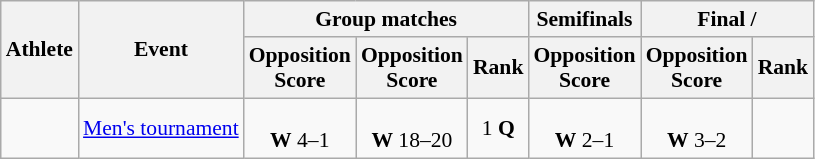<table class=wikitable style="font-size:90%">
<tr>
<th rowspan=2>Athlete</th>
<th rowspan=2>Event</th>
<th colspan="3">Group matches</th>
<th>Semifinals</th>
<th colspan=2>Final / </th>
</tr>
<tr>
<th>Opposition<br>Score</th>
<th>Opposition<br>Score</th>
<th>Rank</th>
<th>Opposition<br>Score</th>
<th>Opposition<br>Score</th>
<th>Rank</th>
</tr>
<tr align=center>
<td></td>
<td><a href='#'>Men's tournament</a></td>
<td><br><strong>W</strong> 4–1</td>
<td><br><strong>W</strong> 18–20</td>
<td>1 <strong>Q</strong></td>
<td><br><strong>W</strong> 2–1</td>
<td><br><strong>W</strong> 3–2</td>
<td></td>
</tr>
</table>
